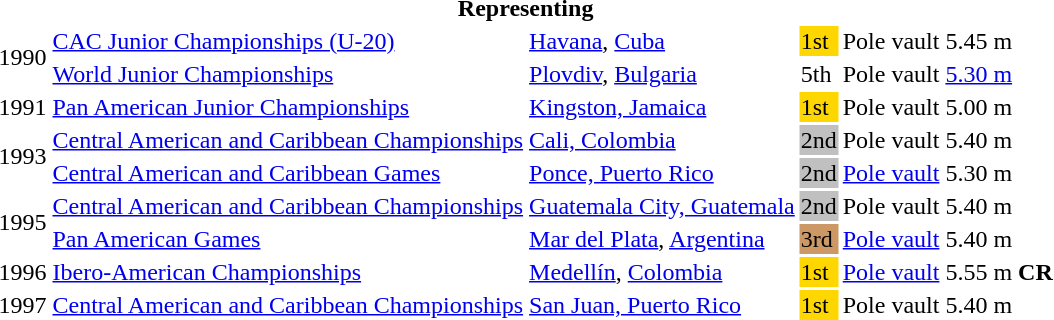<table>
<tr>
<th colspan="6">Representing </th>
</tr>
<tr>
<td rowspan=2>1990</td>
<td><a href='#'>CAC Junior Championships (U-20)</a></td>
<td><a href='#'>Havana</a>, <a href='#'>Cuba</a></td>
<td bgcolor=gold>1st</td>
<td>Pole vault</td>
<td>5.45 m</td>
</tr>
<tr>
<td><a href='#'>World Junior Championships</a></td>
<td><a href='#'>Plovdiv</a>, <a href='#'>Bulgaria</a></td>
<td>5th</td>
<td>Pole vault</td>
<td><a href='#'>5.30 m</a></td>
</tr>
<tr>
<td>1991</td>
<td><a href='#'>Pan American Junior Championships</a></td>
<td><a href='#'>Kingston, Jamaica</a></td>
<td bgcolor=gold>1st</td>
<td>Pole vault</td>
<td>5.00 m</td>
</tr>
<tr>
<td rowspan=2>1993</td>
<td><a href='#'>Central American and Caribbean Championships</a></td>
<td><a href='#'>Cali, Colombia</a></td>
<td bgcolor=silver>2nd</td>
<td>Pole vault</td>
<td>5.40 m</td>
</tr>
<tr>
<td><a href='#'>Central American and Caribbean Games</a></td>
<td><a href='#'>Ponce, Puerto Rico</a></td>
<td bgcolor="silver">2nd</td>
<td><a href='#'>Pole vault</a></td>
<td>5.30 m</td>
</tr>
<tr>
<td rowspan=2>1995</td>
<td><a href='#'>Central American and Caribbean Championships</a></td>
<td><a href='#'>Guatemala City, Guatemala</a></td>
<td bgcolor=silver>2nd</td>
<td>Pole vault</td>
<td>5.40 m</td>
</tr>
<tr>
<td><a href='#'>Pan American Games</a></td>
<td><a href='#'>Mar del Plata</a>, <a href='#'>Argentina</a></td>
<td bgcolor=cc9966>3rd</td>
<td><a href='#'>Pole vault</a></td>
<td>5.40 m</td>
</tr>
<tr>
<td>1996</td>
<td><a href='#'>Ibero-American Championships</a></td>
<td><a href='#'>Medellín</a>, <a href='#'>Colombia</a></td>
<td bgcolor=gold>1st</td>
<td><a href='#'>Pole vault</a></td>
<td>5.55 m <strong>CR</strong></td>
</tr>
<tr>
<td>1997</td>
<td><a href='#'>Central American and Caribbean Championships</a></td>
<td><a href='#'>San Juan, Puerto Rico</a></td>
<td bgcolor=gold>1st</td>
<td>Pole vault</td>
<td>5.40 m</td>
</tr>
</table>
